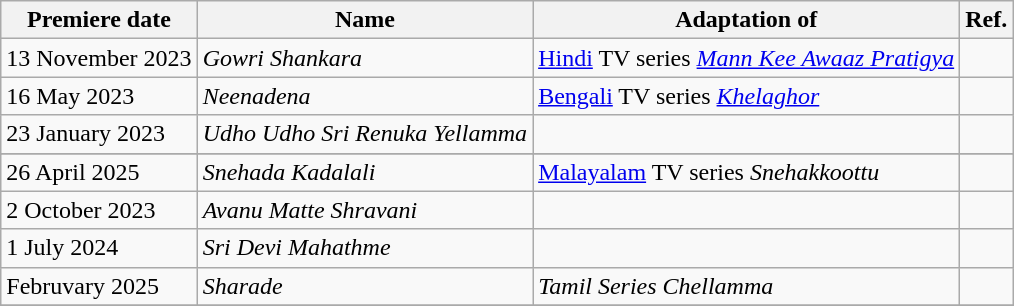<table class="wikitable sortable">
<tr>
<th>Premiere date</th>
<th>Name</th>
<th>Adaptation of</th>
<th>Ref.</th>
</tr>
<tr>
<td>13 November 2023</td>
<td><em>Gowri Shankara</em></td>
<td><a href='#'>Hindi</a> TV series <em><a href='#'>Mann Kee Awaaz Pratigya</a></em></td>
<td></td>
</tr>
<tr>
<td>16 May 2023</td>
<td><em>Neenadena</em></td>
<td><a href='#'>Bengali</a> TV series <em><a href='#'>Khelaghor</a></em></td>
<td></td>
</tr>
<tr>
<td>23 January 2023</td>
<td><em>Udho Udho Sri Renuka Yellamma</em></td>
<td></td>
<td></td>
</tr>
<tr>
</tr>
<tr>
<td>26 April 2025</td>
<td><em>Snehada Kadalali</em></td>
<td><a href='#'>Malayalam</a> TV series <em>Snehakkoottu</em></td>
<td></td>
</tr>
<tr>
<td>2 October 2023</td>
<td><em>Avanu Matte Shravani</em></td>
<td></td>
<td></td>
</tr>
<tr>
<td>1 July 2024</td>
<td><em>Sri Devi Mahathme</em></td>
<td></td>
<td></td>
</tr>
<tr>
<td>Februvary 2025</td>
<td><em>Sharade</em></td>
<td><em>Tamil Series Chellamma</em></td>
<td></td>
</tr>
<tr>
</tr>
</table>
